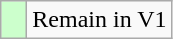<table class="wikitable" style="text-align:left;">
<tr>
<td width=10px bgcolor=#ccffcc></td>
<td>Remain in V1</td>
</tr>
</table>
